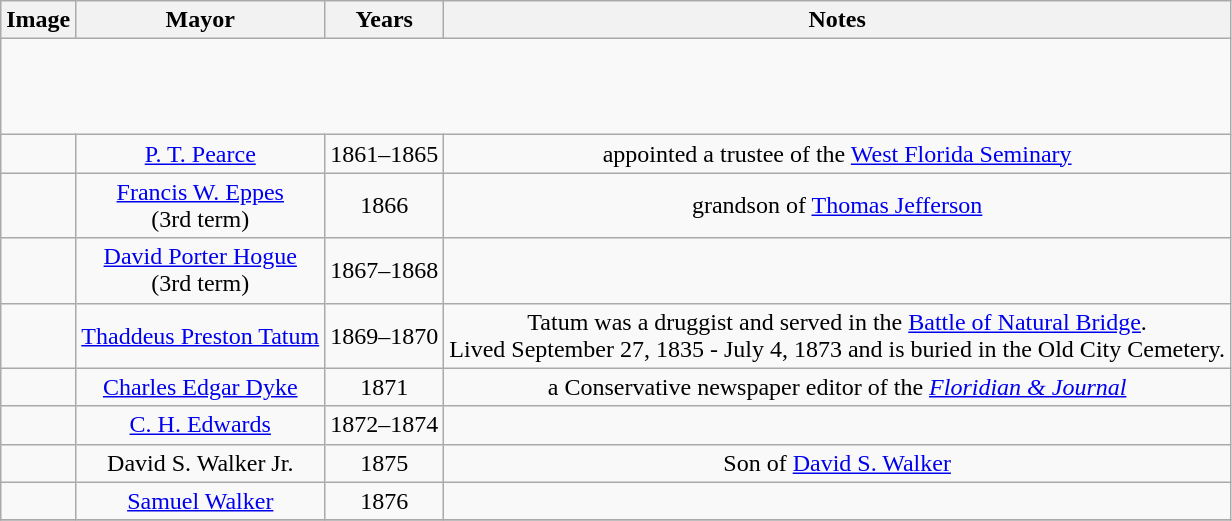<table class="wikitable" style="text-align:center">
<tr>
<th>Image</th>
<th>Mayor</th>
<th>Years</th>
<th>Notes</th>
</tr>
<tr style="height:4em">
</tr>
<tr>
<td></td>
<td><a href='#'>P. T. Pearce</a></td>
<td>1861–1865</td>
<td>appointed a trustee of the <a href='#'>West Florida Seminary</a></td>
</tr>
<tr>
<td></td>
<td><a href='#'>Francis W. Eppes</a><br> (3rd term)</td>
<td>1866</td>
<td>grandson of <a href='#'>Thomas Jefferson</a></td>
</tr>
<tr>
<td></td>
<td><a href='#'>David Porter Hogue</a><br> (3rd term)</td>
<td>1867–1868</td>
<td></td>
</tr>
<tr>
<td></td>
<td><a href='#'>Thaddeus Preston Tatum</a></td>
<td>1869–1870</td>
<td>Tatum was a druggist and served in the <a href='#'>Battle of Natural Bridge</a>.<br> Lived September 27, 1835 - July 4, 1873 and is buried in the Old City Cemetery.</td>
</tr>
<tr>
<td></td>
<td><a href='#'>Charles Edgar Dyke</a></td>
<td>1871</td>
<td>a Conservative newspaper editor of the <em><a href='#'>Floridian & Journal</a></em></td>
</tr>
<tr>
<td></td>
<td><a href='#'>C. H. Edwards</a></td>
<td>1872–1874</td>
<td></td>
</tr>
<tr>
<td></td>
<td>David S. Walker Jr.</td>
<td>1875</td>
<td>Son of <a href='#'>David S. Walker</a></td>
</tr>
<tr>
<td></td>
<td><a href='#'>Samuel Walker</a></td>
<td>1876</td>
<td></td>
</tr>
<tr>
</tr>
</table>
